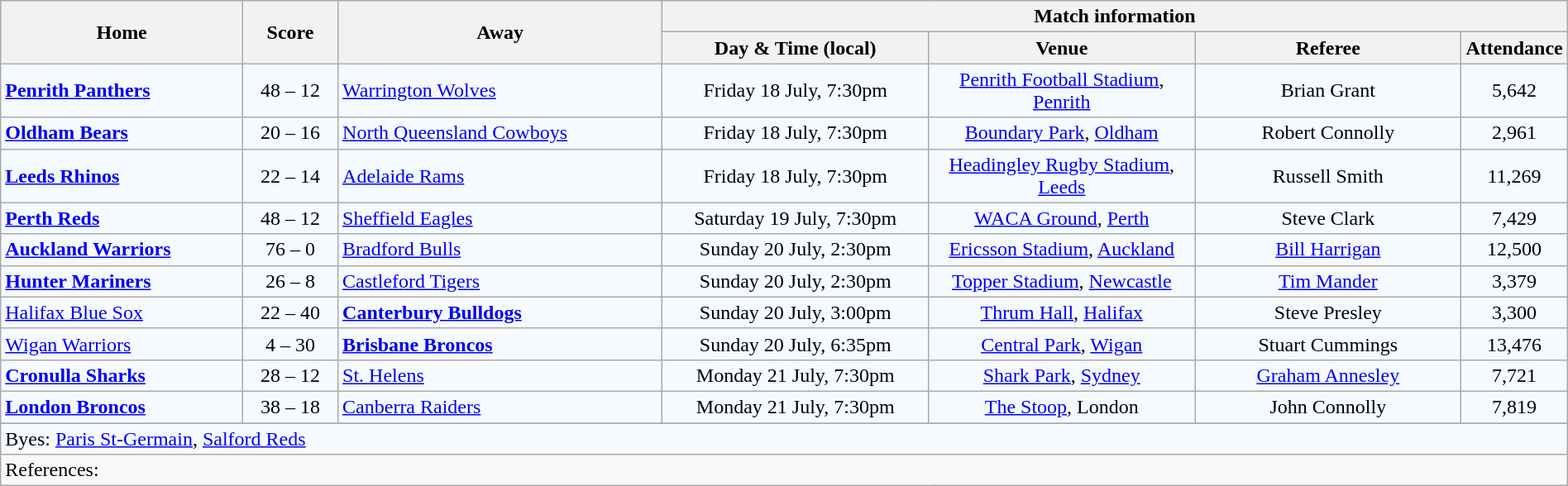<table class="wikitable" style="border-collapse:collapse; text-align:center; width:100%;">
<tr style="text-align:center; background:#f5faff;"  style="background:#c1d8ff;">
<th rowspan="2">Home</th>
<th rowspan="2">Score</th>
<th rowspan="2">Away</th>
<th colspan="4">Match information</th>
</tr>
<tr>
<th width="17%">Day & Time (local)</th>
<th width="17%">Venue</th>
<th width="17%">Referee</th>
<th width="5%">Attendance</th>
</tr>
<tr style="text-align:center; background:#f5faff;">
<td align="left"><strong> <a href='#'>Penrith Panthers</a></strong></td>
<td>48 – 12</td>
<td align="left"> <a href='#'>Warrington Wolves</a></td>
<td>Friday 18 July, 7:30pm</td>
<td><a href='#'>Penrith Football Stadium</a>, <a href='#'>Penrith</a></td>
<td>Brian Grant</td>
<td>5,642</td>
</tr>
<tr style="text-align:center; background:#f5faff;">
<td align="left"><strong> <a href='#'>Oldham Bears</a></strong></td>
<td>20 – 16</td>
<td align="left"> <a href='#'>North Queensland Cowboys</a></td>
<td>Friday 18 July, 7:30pm</td>
<td><a href='#'>Boundary Park</a>, <a href='#'>Oldham</a></td>
<td>Robert Connolly</td>
<td>2,961</td>
</tr>
<tr style="text-align:center; background:#f5faff;">
<td align="left"><strong> <a href='#'>Leeds Rhinos</a></strong></td>
<td>22 – 14</td>
<td align="left"> <a href='#'>Adelaide Rams</a></td>
<td>Friday 18 July, 7:30pm</td>
<td><a href='#'>Headingley Rugby Stadium</a>, <a href='#'>Leeds</a></td>
<td>Russell Smith</td>
<td>11,269</td>
</tr>
<tr style="text-align:center; background:#f5faff;">
<td align="left"><strong> <a href='#'>Perth Reds</a></strong></td>
<td>48 – 12</td>
<td align="left"> <a href='#'>Sheffield Eagles</a></td>
<td>Saturday 19 July, 7:30pm</td>
<td><a href='#'>WACA Ground</a>, <a href='#'>Perth</a></td>
<td>Steve Clark</td>
<td>7,429</td>
</tr>
<tr style="text-align:center; background:#f5faff;">
<td align="left"><strong> <a href='#'>Auckland Warriors</a></strong></td>
<td>76 – 0</td>
<td align="left"> <a href='#'>Bradford Bulls</a></td>
<td>Sunday 20 July, 2:30pm</td>
<td><a href='#'>Ericsson Stadium</a>, <a href='#'>Auckland</a></td>
<td><a href='#'>Bill Harrigan</a></td>
<td>12,500</td>
</tr>
<tr style="text-align:center; background:#f5faff;">
<td align="left"><strong> <a href='#'>Hunter Mariners</a></strong></td>
<td>26 – 8</td>
<td align="left"> <a href='#'>Castleford Tigers</a></td>
<td>Sunday 20 July, 2:30pm</td>
<td><a href='#'>Topper Stadium</a>, <a href='#'>Newcastle</a></td>
<td><a href='#'>Tim Mander</a></td>
<td>3,379</td>
</tr>
<tr style="text-align:center; background:#f5faff;">
<td align="left"> <a href='#'>Halifax Blue Sox</a></td>
<td>22 – 40</td>
<td align="left"><strong> <a href='#'>Canterbury Bulldogs</a></strong></td>
<td>Sunday 20 July, 3:00pm</td>
<td><a href='#'>Thrum Hall</a>, <a href='#'>Halifax</a></td>
<td>Steve Presley</td>
<td>3,300</td>
</tr>
<tr style="text-align:center; background:#f5faff;">
<td align="left"> <a href='#'>Wigan Warriors</a></td>
<td>4 – 30</td>
<td align="left"><strong> <a href='#'>Brisbane Broncos</a></strong></td>
<td>Sunday 20 July, 6:35pm</td>
<td><a href='#'>Central Park</a>, <a href='#'>Wigan</a></td>
<td>Stuart Cummings</td>
<td>13,476</td>
</tr>
<tr style="text-align:center; background:#f5faff;">
<td align="left"><strong> <a href='#'>Cronulla Sharks</a></strong></td>
<td>28 – 12</td>
<td align="left"> <a href='#'>St. Helens</a></td>
<td>Monday 21 July, 7:30pm</td>
<td><a href='#'>Shark Park</a>, <a href='#'>Sydney</a></td>
<td><a href='#'>Graham Annesley</a></td>
<td>7,721</td>
</tr>
<tr style="text-align:center; background:#f5faff;">
<td align="left"><strong> <a href='#'>London Broncos</a></strong></td>
<td>38 – 18</td>
<td align="left"> <a href='#'>Canberra Raiders</a></td>
<td>Monday 21 July, 7:30pm</td>
<td><a href='#'>The Stoop</a>, London</td>
<td>John Connolly</td>
<td>7,819</td>
</tr>
<tr>
</tr>
<tr style="text-align:center; background:#f5faff;">
<td colspan="7" align="left">Byes:  <a href='#'>Paris St-Germain</a>,  <a href='#'>Salford Reds</a></td>
</tr>
<tr>
<td colspan="7" align="left">References:  </td>
</tr>
</table>
